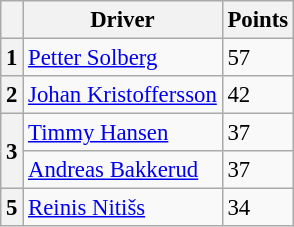<table class="wikitable" style="font-size: 95%;">
<tr>
<th></th>
<th>Driver</th>
<th>Points</th>
</tr>
<tr>
<th>1</th>
<td> <a href='#'>Petter Solberg</a></td>
<td>57</td>
</tr>
<tr>
<th>2</th>
<td> <a href='#'>Johan Kristoffersson</a></td>
<td>42</td>
</tr>
<tr>
<th rowspan=2>3</th>
<td> <a href='#'>Timmy Hansen</a></td>
<td>37</td>
</tr>
<tr>
<td> <a href='#'>Andreas Bakkerud</a></td>
<td>37</td>
</tr>
<tr>
<th>5</th>
<td> <a href='#'>Reinis Nitišs</a></td>
<td>34</td>
</tr>
</table>
